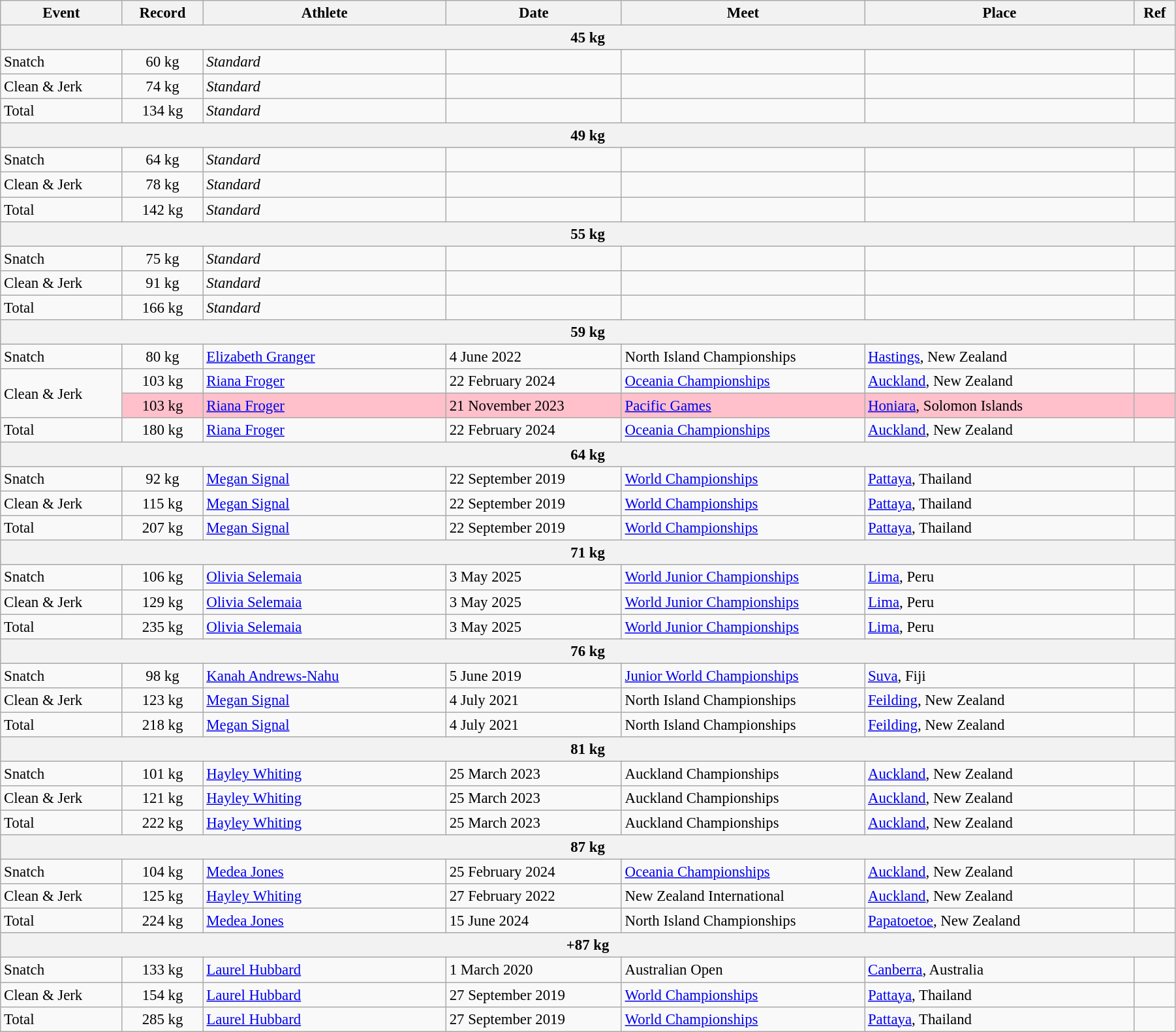<table class="wikitable" style="font-size:95%; width: 95%;">
<tr>
<th width=9%>Event</th>
<th width=6%>Record</th>
<th width=18%>Athlete</th>
<th width=13%>Date</th>
<th width=18%>Meet</th>
<th width=20%>Place</th>
<th width=3%>Ref</th>
</tr>
<tr bgcolor="#DDDDDD">
<th colspan="7">45 kg</th>
</tr>
<tr>
<td>Snatch</td>
<td align=center>60 kg</td>
<td><em>Standard</em></td>
<td></td>
<td></td>
<td></td>
<td></td>
</tr>
<tr>
<td>Clean & Jerk</td>
<td align=center>74 kg</td>
<td><em>Standard</em></td>
<td></td>
<td></td>
<td></td>
<td></td>
</tr>
<tr>
<td>Total</td>
<td align=center>134 kg</td>
<td><em>Standard</em></td>
<td></td>
<td></td>
<td></td>
<td></td>
</tr>
<tr bgcolor="#DDDDDD">
<th colspan="7">49 kg</th>
</tr>
<tr>
<td>Snatch</td>
<td align=center>64 kg</td>
<td><em>Standard</em></td>
<td></td>
<td></td>
<td></td>
<td></td>
</tr>
<tr>
<td>Clean & Jerk</td>
<td align=center>78 kg</td>
<td><em>Standard</em></td>
<td></td>
<td></td>
<td></td>
<td></td>
</tr>
<tr>
<td>Total</td>
<td align=center>142 kg</td>
<td><em>Standard</em></td>
<td></td>
<td></td>
<td></td>
<td></td>
</tr>
<tr bgcolor="#DDDDDD">
<th colspan="7">55 kg</th>
</tr>
<tr>
<td>Snatch</td>
<td align=center>75 kg</td>
<td><em>Standard</em></td>
<td></td>
<td></td>
<td></td>
<td></td>
</tr>
<tr>
<td>Clean & Jerk</td>
<td align=center>91 kg</td>
<td><em>Standard</em></td>
<td></td>
<td></td>
<td></td>
<td></td>
</tr>
<tr>
<td>Total</td>
<td align=center>166 kg</td>
<td><em>Standard</em></td>
<td></td>
<td></td>
<td></td>
<td></td>
</tr>
<tr bgcolor="#DDDDDD">
<th colspan=7>59 kg</th>
</tr>
<tr>
<td>Snatch</td>
<td align=center>80 kg</td>
<td><a href='#'>Elizabeth Granger</a></td>
<td>4 June 2022</td>
<td>North Island Championships</td>
<td><a href='#'>Hastings</a>, New Zealand</td>
<td></td>
</tr>
<tr>
<td rowspan=2>Clean & Jerk</td>
<td align=center>103 kg</td>
<td><a href='#'>Riana Froger</a></td>
<td>22 February 2024</td>
<td><a href='#'>Oceania Championships</a></td>
<td><a href='#'>Auckland</a>, New Zealand</td>
<td></td>
</tr>
<tr bgcolor=pink>
<td align=center>103 kg</td>
<td><a href='#'>Riana Froger</a></td>
<td>21 November 2023</td>
<td><a href='#'>Pacific Games</a></td>
<td><a href='#'>Honiara</a>, Solomon Islands</td>
<td></td>
</tr>
<tr>
<td>Total</td>
<td align=center>180 kg</td>
<td><a href='#'>Riana Froger</a></td>
<td>22 February 2024</td>
<td><a href='#'>Oceania Championships</a></td>
<td><a href='#'>Auckland</a>, New Zealand</td>
<td></td>
</tr>
<tr bgcolor="#DDDDDD">
<th colspan="7">64 kg</th>
</tr>
<tr>
<td>Snatch</td>
<td align=center>92 kg</td>
<td><a href='#'>Megan Signal</a></td>
<td>22 September 2019</td>
<td><a href='#'>World Championships</a></td>
<td><a href='#'>Pattaya</a>, Thailand</td>
<td></td>
</tr>
<tr>
<td>Clean & Jerk</td>
<td align=center>115 kg</td>
<td><a href='#'>Megan Signal</a></td>
<td>22 September 2019</td>
<td><a href='#'>World Championships</a></td>
<td><a href='#'>Pattaya</a>, Thailand</td>
<td></td>
</tr>
<tr>
<td>Total</td>
<td align=center>207 kg</td>
<td><a href='#'>Megan Signal</a></td>
<td>22 September 2019</td>
<td><a href='#'>World Championships</a></td>
<td><a href='#'>Pattaya</a>, Thailand</td>
<td></td>
</tr>
<tr bgcolor="#DDDDDD">
<th colspan="7">71 kg</th>
</tr>
<tr>
<td>Snatch</td>
<td align=center>106 kg</td>
<td><a href='#'>Olivia Selemaia</a></td>
<td>3 May 2025</td>
<td><a href='#'>World Junior Championships</a></td>
<td><a href='#'>Lima</a>, Peru</td>
<td></td>
</tr>
<tr>
<td>Clean & Jerk</td>
<td align=center>129 kg</td>
<td><a href='#'>Olivia Selemaia</a></td>
<td>3 May 2025</td>
<td><a href='#'>World Junior Championships</a></td>
<td><a href='#'>Lima</a>, Peru</td>
<td></td>
</tr>
<tr>
<td>Total</td>
<td align=center>235 kg</td>
<td><a href='#'>Olivia Selemaia</a></td>
<td>3 May 2025</td>
<td><a href='#'>World Junior Championships</a></td>
<td><a href='#'>Lima</a>, Peru</td>
<td></td>
</tr>
<tr bgcolor="#DDDDDD">
<th colspan="7">76 kg</th>
</tr>
<tr>
<td>Snatch</td>
<td align=center>98 kg</td>
<td><a href='#'>Kanah Andrews-Nahu</a></td>
<td>5 June 2019</td>
<td><a href='#'>Junior World Championships</a></td>
<td><a href='#'>Suva</a>, Fiji</td>
<td></td>
</tr>
<tr>
<td>Clean & Jerk</td>
<td align=center>123 kg</td>
<td><a href='#'>Megan Signal</a></td>
<td>4 July 2021</td>
<td>North Island Championships</td>
<td><a href='#'>Feilding</a>, New Zealand</td>
<td></td>
</tr>
<tr>
<td>Total</td>
<td align=center>218 kg</td>
<td><a href='#'>Megan Signal</a></td>
<td>4 July 2021</td>
<td>North Island Championships</td>
<td><a href='#'>Feilding</a>, New Zealand</td>
<td></td>
</tr>
<tr bgcolor="#DDDDDD">
<th colspan="7">81 kg</th>
</tr>
<tr>
<td>Snatch</td>
<td align=center>101 kg</td>
<td><a href='#'>Hayley Whiting</a></td>
<td>25 March 2023</td>
<td>Auckland Championships</td>
<td><a href='#'>Auckland</a>, New Zealand</td>
<td></td>
</tr>
<tr>
<td>Clean & Jerk</td>
<td align=center>121 kg</td>
<td><a href='#'>Hayley Whiting</a></td>
<td>25 March 2023</td>
<td>Auckland Championships</td>
<td><a href='#'>Auckland</a>, New Zealand</td>
<td></td>
</tr>
<tr>
<td>Total</td>
<td align=center>222 kg</td>
<td><a href='#'>Hayley Whiting</a></td>
<td>25 March 2023</td>
<td>Auckland Championships</td>
<td><a href='#'>Auckland</a>, New Zealand</td>
<td></td>
</tr>
<tr bgcolor="#DDDDDD">
<th colspan="7">87 kg</th>
</tr>
<tr>
<td>Snatch</td>
<td align=center>104 kg</td>
<td><a href='#'>Medea Jones</a></td>
<td>25 February 2024</td>
<td><a href='#'>Oceania Championships</a></td>
<td><a href='#'>Auckland</a>, New Zealand</td>
<td></td>
</tr>
<tr>
<td>Clean & Jerk</td>
<td align=center>125 kg</td>
<td><a href='#'>Hayley Whiting</a></td>
<td>27 February 2022</td>
<td>New Zealand International</td>
<td><a href='#'>Auckland</a>, New Zealand</td>
<td></td>
</tr>
<tr>
<td>Total</td>
<td align=center>224 kg</td>
<td><a href='#'>Medea Jones</a></td>
<td>15 June 2024</td>
<td>North Island Championships</td>
<td><a href='#'>Papatoetoe</a>, New Zealand</td>
<td></td>
</tr>
<tr bgcolor="#DDDDDD">
<th colspan="7">+87 kg</th>
</tr>
<tr>
<td>Snatch</td>
<td align=center>133 kg</td>
<td><a href='#'>Laurel Hubbard</a></td>
<td>1 March  2020</td>
<td>Australian Open</td>
<td><a href='#'>Canberra</a>, Australia</td>
<td></td>
</tr>
<tr>
<td>Clean & Jerk</td>
<td align=center>154 kg</td>
<td><a href='#'>Laurel Hubbard</a></td>
<td>27 September 2019</td>
<td><a href='#'>World Championships</a></td>
<td><a href='#'>Pattaya</a>, Thailand</td>
<td></td>
</tr>
<tr>
<td>Total</td>
<td align=center>285 kg</td>
<td><a href='#'>Laurel Hubbard</a></td>
<td>27 September 2019</td>
<td><a href='#'>World Championships</a></td>
<td><a href='#'>Pattaya</a>, Thailand</td>
<td></td>
</tr>
</table>
